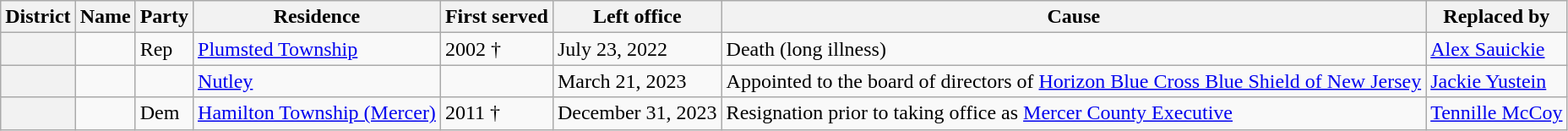<table class="wikitable">
<tr>
<th>District</th>
<th>Name</th>
<th>Party</th>
<th>Residence</th>
<th>First served</th>
<th>Left office</th>
<th>Cause</th>
<th>Replaced by</th>
</tr>
<tr>
<th></th>
<td></td>
<td>Rep</td>
<td><a href='#'>Plumsted Township</a></td>
<td>2002 †</td>
<td>July 23, 2022</td>
<td>Death (long illness)</td>
<td><a href='#'>Alex Sauickie</a></td>
</tr>
<tr>
<th></th>
<td></td>
<td></td>
<td><a href='#'>Nutley</a></td>
<td></td>
<td>March 21, 2023</td>
<td>Appointed to the board of directors of <a href='#'>Horizon Blue Cross Blue Shield of New Jersey</a></td>
<td><a href='#'>Jackie Yustein</a></td>
</tr>
<tr>
<th></th>
<td></td>
<td>Dem</td>
<td><a href='#'>Hamilton Township (Mercer)</a></td>
<td>2011 †</td>
<td>December 31, 2023</td>
<td>Resignation prior to taking office as <a href='#'>Mercer County Executive</a></td>
<td><a href='#'>Tennille McCoy</a></td>
</tr>
</table>
